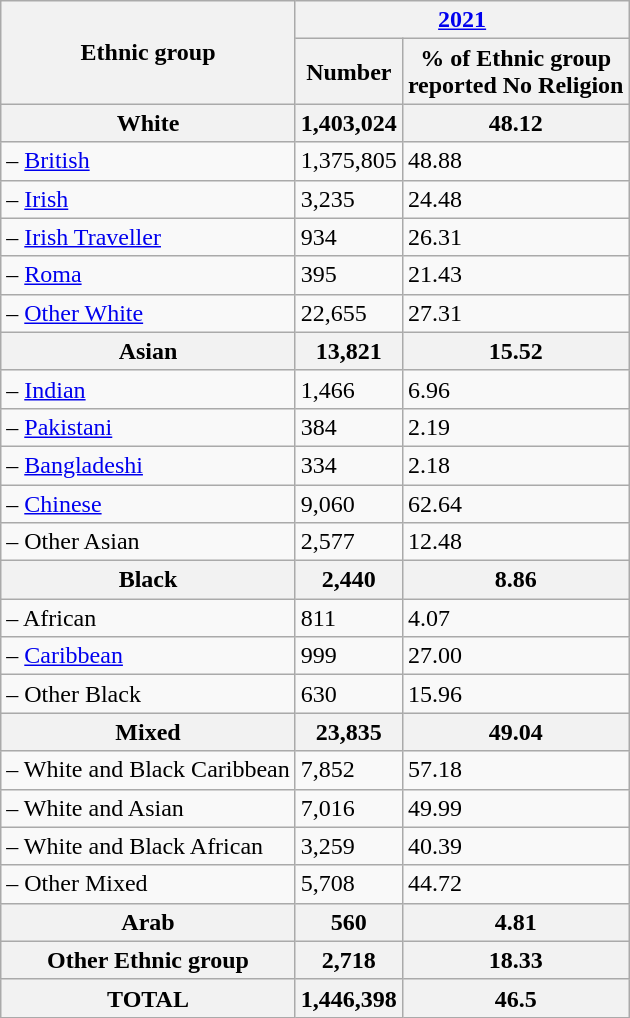<table class="wikitable">
<tr>
<th rowspan="2">Ethnic group</th>
<th colspan="2"><a href='#'>2021</a></th>
</tr>
<tr>
<th>Number</th>
<th>% of Ethnic group<br>reported No Religion</th>
</tr>
<tr>
<th align=left>White</th>
<th>1,403,024</th>
<th>48.12</th>
</tr>
<tr>
<td align=left>– <a href='#'>British</a></td>
<td>1,375,805</td>
<td>48.88</td>
</tr>
<tr>
<td align=left>– <a href='#'>Irish</a></td>
<td>3,235</td>
<td>24.48</td>
</tr>
<tr>
<td align=left>– <a href='#'>Irish Traveller</a></td>
<td>934</td>
<td>26.31</td>
</tr>
<tr>
<td align=left>– <a href='#'>Roma</a></td>
<td>395</td>
<td>21.43</td>
</tr>
<tr>
<td align=left>– <a href='#'>Other White</a></td>
<td>22,655</td>
<td>27.31</td>
</tr>
<tr>
<th align=left>Asian</th>
<th>13,821</th>
<th>15.52</th>
</tr>
<tr>
<td align=left>– <a href='#'>Indian</a></td>
<td>1,466</td>
<td>6.96</td>
</tr>
<tr>
<td align=left>– <a href='#'>Pakistani</a></td>
<td>384</td>
<td>2.19</td>
</tr>
<tr>
<td align=left>– <a href='#'>Bangladeshi</a></td>
<td>334</td>
<td>2.18</td>
</tr>
<tr>
<td align=left>– <a href='#'>Chinese</a></td>
<td>9,060</td>
<td>62.64</td>
</tr>
<tr>
<td align=left>– Other Asian</td>
<td>2,577</td>
<td>12.48</td>
</tr>
<tr>
<th align=left>Black</th>
<th>2,440</th>
<th>8.86</th>
</tr>
<tr>
<td align=left>– African</td>
<td>811</td>
<td>4.07</td>
</tr>
<tr>
<td align=left>– <a href='#'>Caribbean</a></td>
<td>999</td>
<td>27.00</td>
</tr>
<tr>
<td align=left>– Other Black</td>
<td>630</td>
<td>15.96</td>
</tr>
<tr>
<th align=left>Mixed</th>
<th>23,835</th>
<th>49.04</th>
</tr>
<tr>
<td align=left>– White and Black Caribbean</td>
<td>7,852</td>
<td>57.18</td>
</tr>
<tr>
<td align=left>– White and Asian</td>
<td>7,016</td>
<td>49.99</td>
</tr>
<tr>
<td align=left>– White and Black African</td>
<td>3,259</td>
<td>40.39</td>
</tr>
<tr>
<td align=left>– Other Mixed</td>
<td>5,708</td>
<td>44.72</td>
</tr>
<tr>
<th align=left>Arab</th>
<th>560</th>
<th>4.81</th>
</tr>
<tr>
<th align=left>Other Ethnic group</th>
<th>2,718</th>
<th>18.33</th>
</tr>
<tr>
<th align=left>TOTAL</th>
<th>1,446,398</th>
<th>46.5</th>
</tr>
</table>
